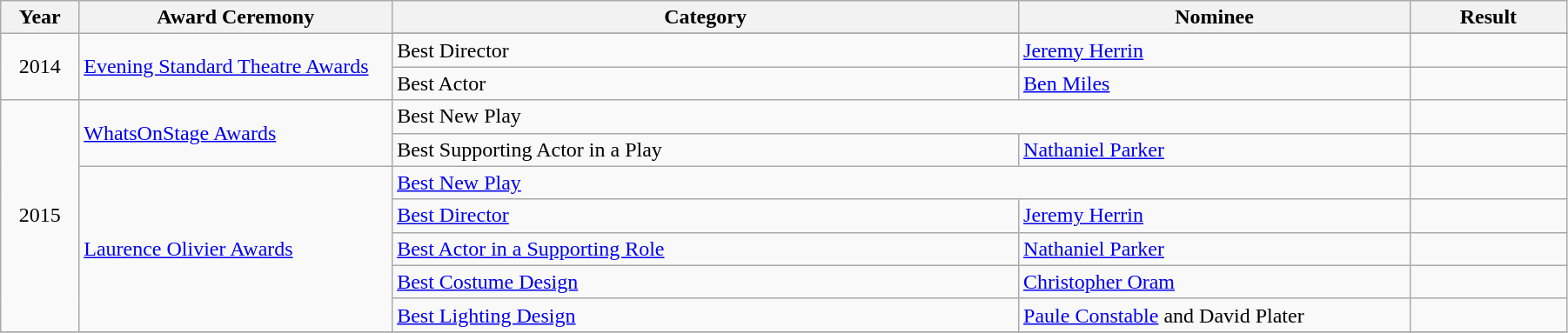<table class="wikitable" style="width:95%;">
<tr>
<th style="width:5%;">Year</th>
<th style="width:20%;">Award Ceremony</th>
<th style="width:40%;">Category</th>
<th style="width:25%;">Nominee</th>
<th style="width:10%;">Result</th>
</tr>
<tr>
<td rowspan="3" style="text-align:center;">2014</td>
<td rowspan="3"><a href='#'>Evening Standard Theatre Awards</a></td>
</tr>
<tr>
<td>Best Director</td>
<td><a href='#'>Jeremy Herrin</a></td>
<td></td>
</tr>
<tr>
<td>Best Actor</td>
<td><a href='#'>Ben Miles</a></td>
<td></td>
</tr>
<tr>
<td rowspan="7" style="text-align:center;">2015</td>
<td rowspan=2><a href='#'>WhatsOnStage Awards</a></td>
<td colspan=2>Best New Play</td>
<td></td>
</tr>
<tr>
<td>Best Supporting Actor in a Play</td>
<td><a href='#'>Nathaniel Parker</a></td>
<td></td>
</tr>
<tr>
<td rowspan="5"><a href='#'>Laurence Olivier Awards</a></td>
<td colspan="2"><a href='#'>Best New Play</a></td>
<td></td>
</tr>
<tr>
<td><a href='#'>Best Director</a></td>
<td><a href='#'>Jeremy Herrin</a></td>
<td></td>
</tr>
<tr>
<td><a href='#'>Best Actor in a Supporting Role</a></td>
<td><a href='#'>Nathaniel Parker</a></td>
<td></td>
</tr>
<tr>
<td><a href='#'>Best Costume Design</a></td>
<td><a href='#'>Christopher Oram</a></td>
<td></td>
</tr>
<tr>
<td><a href='#'>Best Lighting Design</a></td>
<td><a href='#'>Paule Constable</a> and David Plater</td>
<td></td>
</tr>
<tr>
</tr>
</table>
